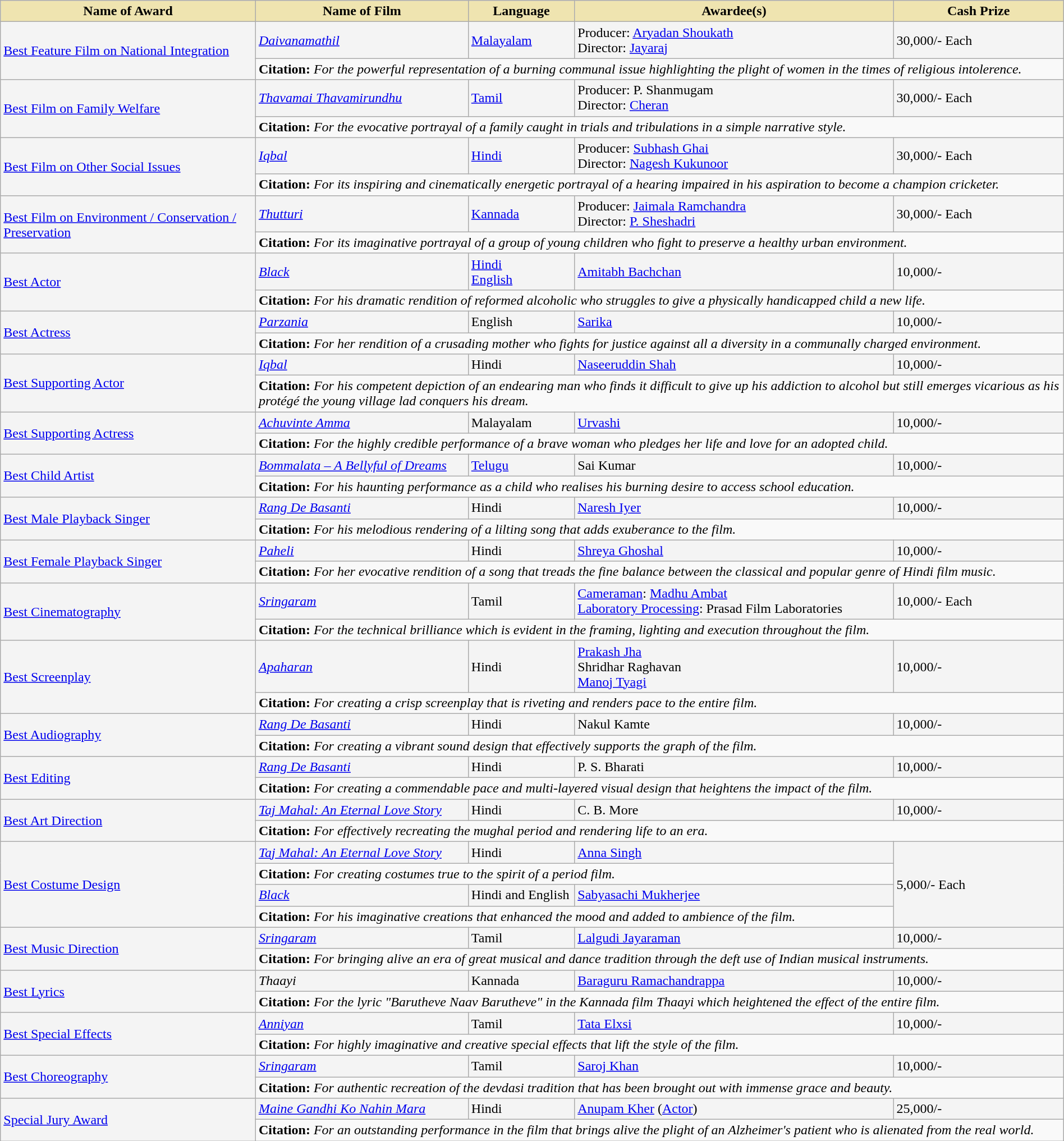<table class="wikitable" style="width:100%;">
<tr>
<th style="background-color:#EFE4B0;width:24%;">Name of Award</th>
<th style="background-color:#EFE4B0;width:20%;">Name of Film</th>
<th style="background-color:#EFE4B0;width:10%;">Language</th>
<th style="background-color:#EFE4B0;width:30%;">Awardee(s)</th>
<th style="background-color:#EFE4B0;width:16%;">Cash Prize</th>
</tr>
<tr style="background-color:#F4F4F4">
<td rowspan="2"><a href='#'>Best Feature Film on National Integration</a></td>
<td><em><a href='#'>Daivanamathil</a></em></td>
<td><a href='#'>Malayalam</a></td>
<td>Producer: <a href='#'>Aryadan Shoukath</a><br>Director: <a href='#'>Jayaraj</a></td>
<td> 30,000/- Each</td>
</tr>
<tr style="background-color:#F9F9F9">
<td colspan="4"><strong>Citation:</strong> <em>For the powerful representation of a burning communal issue highlighting the plight of women in the times of religious intolerence.</em></td>
</tr>
<tr style="background-color:#F4F4F4">
<td rowspan="2"><a href='#'>Best Film on Family Welfare</a></td>
<td><em><a href='#'>Thavamai Thavamirundhu</a></em></td>
<td><a href='#'>Tamil</a></td>
<td>Producer: P. Shanmugam<br>Director: <a href='#'>Cheran</a></td>
<td> 30,000/- Each</td>
</tr>
<tr style="background-color:#F9F9F9">
<td colspan="4"><strong>Citation:</strong> <em>For the evocative portrayal of a family caught in trials and tribulations in a simple narrative style.</em></td>
</tr>
<tr style="background-color:#F4F4F4">
<td rowspan="2"><a href='#'>Best Film on Other Social Issues</a></td>
<td><em><a href='#'>Iqbal</a></em></td>
<td><a href='#'>Hindi</a></td>
<td>Producer: <a href='#'>Subhash Ghai</a><br>Director: <a href='#'>Nagesh Kukunoor</a></td>
<td> 30,000/- Each</td>
</tr>
<tr style="background-color:#F9F9F9">
<td colspan="4"><strong>Citation:</strong> <em>For its inspiring and cinematically energetic portrayal of a hearing impaired in his aspiration to become a champion cricketer.</em></td>
</tr>
<tr style="background-color:#F4F4F4">
<td rowspan="2"><a href='#'>Best Film on Environment / Conservation / Preservation</a></td>
<td><em><a href='#'>Thutturi</a></em></td>
<td><a href='#'>Kannada</a></td>
<td>Producer: <a href='#'>Jaimala Ramchandra</a><br>Director: <a href='#'>P. Sheshadri</a></td>
<td> 30,000/- Each</td>
</tr>
<tr style="background-color:#F9F9F9">
<td colspan="4"><strong>Citation:</strong> <em>For its imaginative portrayal of a group of young children who fight to preserve a healthy urban environment.</em></td>
</tr>
<tr style="background-color:#F4F4F4">
<td rowspan="2"><a href='#'>Best Actor</a></td>
<td><em><a href='#'>Black</a></em></td>
<td><a href='#'>Hindi</a><br><a href='#'>English</a></td>
<td><a href='#'>Amitabh Bachchan</a></td>
<td> 10,000/-</td>
</tr>
<tr style="background-color:#F9F9F9">
<td colspan="4"><strong>Citation:</strong> <em>For his dramatic rendition of reformed alcoholic who struggles to give a physically handicapped child a new life.</em></td>
</tr>
<tr style="background-color:#F4F4F4">
<td rowspan="2"><a href='#'>Best Actress</a></td>
<td><em><a href='#'>Parzania</a></em></td>
<td>English</td>
<td><a href='#'>Sarika</a></td>
<td> 10,000/-</td>
</tr>
<tr style="background-color:#F9F9F9">
<td colspan="4"><strong>Citation:</strong> <em>For her rendition of a crusading mother who fights for justice against all a diversity in a communally charged environment.</em></td>
</tr>
<tr style="background-color:#F4F4F4">
<td rowspan="2"><a href='#'>Best Supporting Actor</a></td>
<td><em><a href='#'>Iqbal</a></em></td>
<td>Hindi</td>
<td><a href='#'>Naseeruddin Shah</a></td>
<td> 10,000/-</td>
</tr>
<tr style="background-color:#F9F9F9">
<td colspan="4"><strong>Citation:</strong> <em>For his competent depiction of an endearing man who finds it difficult to give up his addiction to alcohol but still emerges vicarious as his protégé the young village lad conquers his dream.</em></td>
</tr>
<tr style="background-color:#F4F4F4">
<td rowspan="2"><a href='#'>Best Supporting Actress</a></td>
<td><em><a href='#'>Achuvinte Amma</a></em></td>
<td>Malayalam</td>
<td><a href='#'>Urvashi</a></td>
<td> 10,000/-</td>
</tr>
<tr style="background-color:#F9F9F9">
<td colspan="4"><strong>Citation:</strong> <em>For the highly credible performance of a brave woman who pledges her life and love for an adopted child.</em></td>
</tr>
<tr style="background-color:#F4F4F4">
<td rowspan="2"><a href='#'>Best Child Artist</a></td>
<td><em><a href='#'>Bommalata – A Bellyful of Dreams</a></em></td>
<td><a href='#'>Telugu</a></td>
<td>Sai Kumar</td>
<td> 10,000/-</td>
</tr>
<tr style="background-color:#F9F9F9">
<td colspan="4"><strong>Citation:</strong> <em>For his haunting performance as a child who realises his burning desire to access school education.</em></td>
</tr>
<tr style="background-color:#F4F4F4">
<td rowspan="2"><a href='#'>Best Male Playback Singer</a></td>
<td><em><a href='#'>Rang De Basanti</a></em><br></td>
<td>Hindi</td>
<td><a href='#'>Naresh Iyer</a></td>
<td> 10,000/-</td>
</tr>
<tr style="background-color:#F9F9F9">
<td colspan="4"><strong>Citation:</strong> <em>For his melodious rendering of a lilting song that adds exuberance to the film.</em></td>
</tr>
<tr style="background-color:#F4F4F4">
<td rowspan="2"><a href='#'>Best Female Playback Singer</a></td>
<td><em><a href='#'>Paheli</a></em><br></td>
<td>Hindi</td>
<td><a href='#'>Shreya Ghoshal</a></td>
<td> 10,000/-</td>
</tr>
<tr style="background-color:#F9F9F9">
<td colspan="4"><strong>Citation:</strong> <em>For her evocative rendition of a song that treads the fine balance between the classical and popular genre of Hindi film music.</em></td>
</tr>
<tr style="background-color:#F4F4F4">
<td rowspan="2"><a href='#'>Best Cinematography</a></td>
<td><em><a href='#'>Sringaram</a></em></td>
<td>Tamil</td>
<td><a href='#'>Cameraman</a>: <a href='#'>Madhu Ambat</a><br><a href='#'>Laboratory Processing</a>: Prasad Film Laboratories</td>
<td> 10,000/- Each</td>
</tr>
<tr style="background-color:#F9F9F9">
<td colspan="4"><strong>Citation:</strong> <em>For the technical brilliance which is evident in the framing, lighting and execution throughout the film.</em></td>
</tr>
<tr style="background-color:#F4F4F4">
<td rowspan="2"><a href='#'>Best Screenplay</a></td>
<td><em><a href='#'>Apaharan</a></em></td>
<td>Hindi</td>
<td><a href='#'>Prakash Jha</a><br>Shridhar Raghavan<br><a href='#'>Manoj Tyagi</a></td>
<td> 10,000/-</td>
</tr>
<tr style="background-color:#F9F9F9">
<td colspan="4"><strong>Citation:</strong> <em>For creating a crisp screenplay that is riveting and renders pace to the entire film.</em></td>
</tr>
<tr style="background-color:#F4F4F4">
<td rowspan="2"><a href='#'>Best Audiography</a></td>
<td><em><a href='#'>Rang De Basanti</a></em></td>
<td>Hindi</td>
<td>Nakul Kamte</td>
<td> 10,000/-</td>
</tr>
<tr style="background-color:#F9F9F9">
<td colspan="4"><strong>Citation:</strong> <em>For creating a vibrant sound design that effectively supports the graph of the film.</em></td>
</tr>
<tr style="background-color:#F4F4F4">
<td rowspan="2"><a href='#'>Best Editing</a></td>
<td><em><a href='#'>Rang De Basanti</a></em></td>
<td>Hindi</td>
<td>P. S. Bharati</td>
<td> 10,000/-</td>
</tr>
<tr style="background-color:#F9F9F9">
<td colspan="4"><strong>Citation:</strong> <em>For creating a commendable pace and multi-layered visual design that heightens the impact of the film.</em></td>
</tr>
<tr style="background-color:#F4F4F4">
<td rowspan="2"><a href='#'>Best Art Direction</a></td>
<td><em><a href='#'>Taj Mahal: An Eternal Love Story</a></em></td>
<td>Hindi</td>
<td>C. B. More</td>
<td> 10,000/-</td>
</tr>
<tr style="background-color:#F9F9F9">
<td colspan="4"><strong>Citation:</strong> <em>For effectively recreating the mughal period and rendering life to an era.</em></td>
</tr>
<tr style="background-color:#F4F4F4">
<td rowspan="4"><a href='#'>Best Costume Design</a></td>
<td><em><a href='#'>Taj Mahal: An Eternal Love Story</a></em></td>
<td>Hindi</td>
<td><a href='#'>Anna Singh</a></td>
<td rowspan="4"> 5,000/- Each</td>
</tr>
<tr style="background-color:#F9F9F9">
<td colspan="3"><strong>Citation:</strong> <em>For creating costumes true to the spirit of a period film.</em></td>
</tr>
<tr style="background-color:#F4F4F4">
<td><em><a href='#'>Black</a></em></td>
<td>Hindi and English</td>
<td><a href='#'>Sabyasachi Mukherjee</a></td>
</tr>
<tr style="background-color:#F9F9F9">
<td colspan="3"><strong>Citation:</strong> <em>For his imaginative creations that enhanced the mood and added to ambience of the film.</em></td>
</tr>
<tr style="background-color:#F4F4F4">
<td rowspan="2"><a href='#'>Best Music Direction</a></td>
<td><em><a href='#'>Sringaram</a></em></td>
<td>Tamil</td>
<td><a href='#'>Lalgudi Jayaraman</a></td>
<td> 10,000/-</td>
</tr>
<tr style="background-color:#F9F9F9">
<td colspan="4"><strong>Citation:</strong> <em>For bringing alive an era of great musical and dance tradition through the deft use of Indian musical instruments.</em></td>
</tr>
<tr style="background-color:#F4F4F4">
<td rowspan="2"><a href='#'>Best Lyrics</a></td>
<td><em>Thaayi</em><br></td>
<td>Kannada</td>
<td><a href='#'>Baraguru Ramachandrappa</a></td>
<td> 10,000/-</td>
</tr>
<tr style="background-color:#F9F9F9">
<td colspan="4"><strong>Citation:</strong> <em>For the lyric "Barutheve Naav Barutheve" in the Kannada film Thaayi which heightened the effect of the entire film.</em></td>
</tr>
<tr style="background-color:#F4F4F4">
<td rowspan="2"><a href='#'>Best Special Effects</a></td>
<td><em><a href='#'>Anniyan</a></em></td>
<td>Tamil</td>
<td><a href='#'>Tata Elxsi</a></td>
<td> 10,000/-</td>
</tr>
<tr style="background-color:#F9F9F9">
<td colspan="4"><strong>Citation:</strong> <em>For highly imaginative and creative special effects that lift the style of the film.</em></td>
</tr>
<tr style="background-color:#F4F4F4">
<td rowspan="2"><a href='#'>Best Choreography</a></td>
<td><em><a href='#'>Sringaram</a></em></td>
<td>Tamil</td>
<td><a href='#'>Saroj Khan</a></td>
<td> 10,000/-</td>
</tr>
<tr style="background-color:#F9F9F9">
<td colspan="4"><strong>Citation:</strong> <em>For authentic recreation of the devdasi tradition that has been brought out with immense grace and beauty.</em></td>
</tr>
<tr style="background-color:#F4F4F4">
<td rowspan="2"><a href='#'>Special Jury Award</a></td>
<td><em><a href='#'>Maine Gandhi Ko Nahin Mara</a></em></td>
<td>Hindi</td>
<td><a href='#'>Anupam Kher</a> (<a href='#'>Actor</a>)</td>
<td> 25,000/-</td>
</tr>
<tr style="background-color:#F9F9F9">
<td colspan="4"><strong>Citation:</strong> <em>For an outstanding performance in the film that brings alive the plight of an Alzheimer's patient who is alienated from the real world.</em></td>
</tr>
</table>
